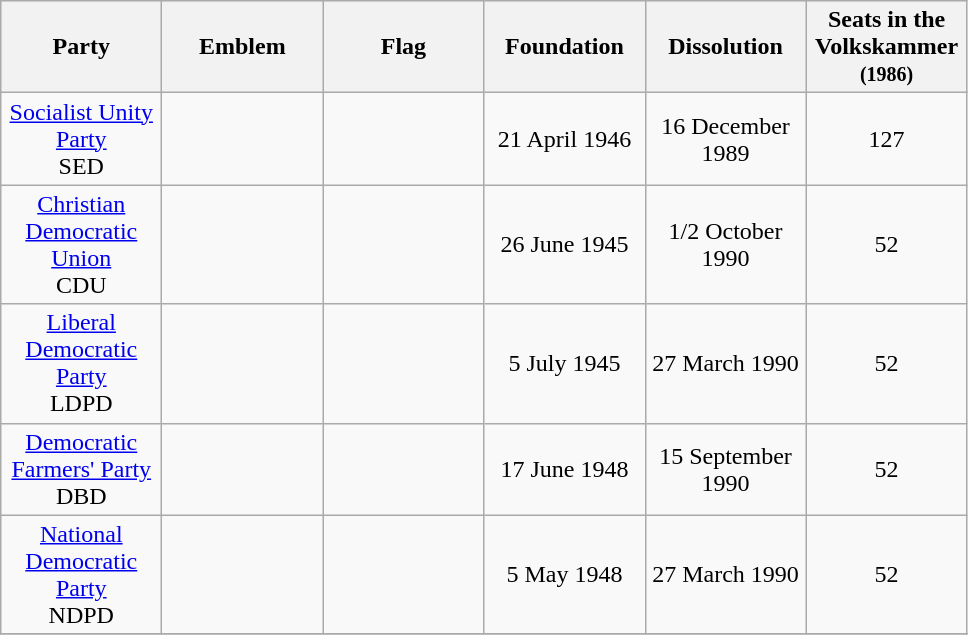<table class="wikitable" style="text-align:center;">
<tr style="background:#efefef;">
<th style="width:100px;">Party</th>
<th style="width:100px;">Emblem</th>
<th style="width:100px;">Flag</th>
<th style="width:100px; text-align:center;">Foundation</th>
<th style="width:100px; text-align:center;">Dissolution</th>
<th style="width:100px; text-align:center;">Seats in the Volkskammer <small>(1986)</small></th>
</tr>
<tr>
<td><a href='#'>Socialist Unity Party</a><br>SED</td>
<td></td>
<td></td>
<td>21 April 1946</td>
<td>16 December 1989</td>
<td>127</td>
</tr>
<tr>
<td><a href='#'>Christian Democratic Union</a><br>CDU</td>
<td></td>
<td></td>
<td>26 June 1945</td>
<td>1/2 October 1990</td>
<td>52</td>
</tr>
<tr>
<td><a href='#'>Liberal Democratic Party</a><br>LDPD</td>
<td></td>
<td></td>
<td>5 July 1945</td>
<td>27 March 1990</td>
<td>52</td>
</tr>
<tr>
<td><a href='#'>Democratic Farmers' Party</a><br>DBD</td>
<td></td>
<td></td>
<td>17 June 1948</td>
<td>15 September 1990</td>
<td>52</td>
</tr>
<tr>
<td><a href='#'>National Democratic Party</a><br>NDPD</td>
<td></td>
<td></td>
<td>5 May 1948</td>
<td>27 March 1990</td>
<td>52</td>
</tr>
<tr>
</tr>
</table>
